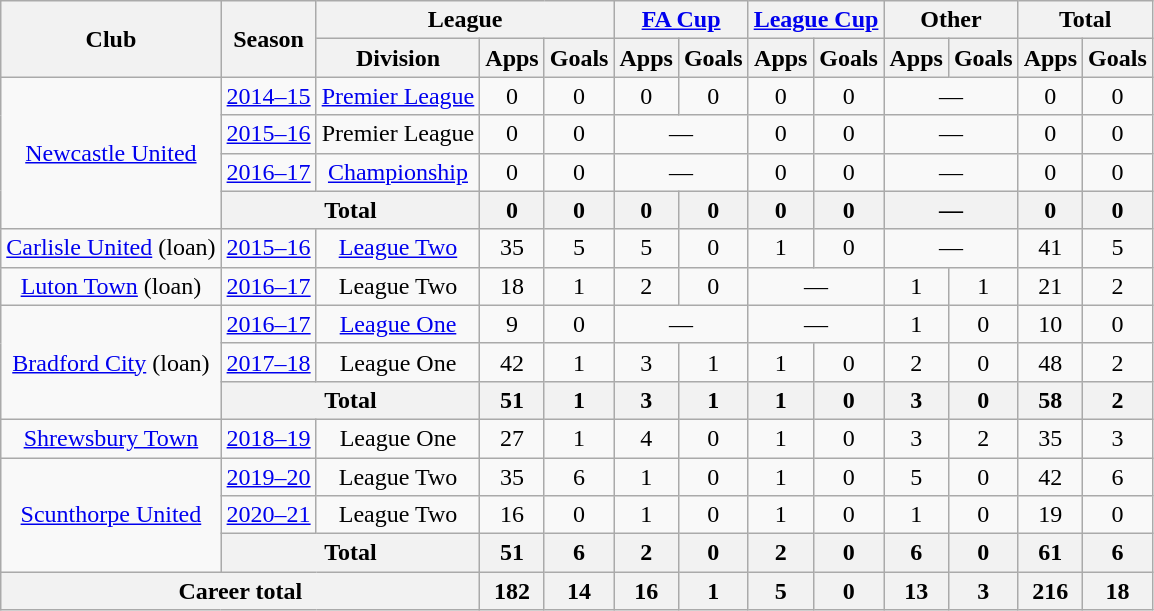<table class=wikitable style=text-align:center>
<tr>
<th rowspan=2>Club</th>
<th rowspan=2>Season</th>
<th colspan=3>League</th>
<th colspan=2><a href='#'>FA Cup</a></th>
<th colspan=2><a href='#'>League Cup</a></th>
<th colspan=2>Other</th>
<th colspan=2>Total</th>
</tr>
<tr>
<th>Division</th>
<th>Apps</th>
<th>Goals</th>
<th>Apps</th>
<th>Goals</th>
<th>Apps</th>
<th>Goals</th>
<th>Apps</th>
<th>Goals</th>
<th>Apps</th>
<th>Goals</th>
</tr>
<tr>
<td rowspan=4><a href='#'>Newcastle United</a></td>
<td><a href='#'>2014–15</a></td>
<td><a href='#'>Premier League</a></td>
<td>0</td>
<td>0</td>
<td>0</td>
<td>0</td>
<td>0</td>
<td>0</td>
<td colspan=2>—</td>
<td>0</td>
<td>0</td>
</tr>
<tr>
<td><a href='#'>2015–16</a></td>
<td>Premier League</td>
<td>0</td>
<td>0</td>
<td colspan=2>—</td>
<td>0</td>
<td>0</td>
<td colspan=2>—</td>
<td>0</td>
<td>0</td>
</tr>
<tr>
<td><a href='#'>2016–17</a></td>
<td><a href='#'>Championship</a></td>
<td>0</td>
<td>0</td>
<td colspan=2>—</td>
<td>0</td>
<td>0</td>
<td colspan=2>—</td>
<td>0</td>
<td>0</td>
</tr>
<tr>
<th colspan=2>Total</th>
<th>0</th>
<th>0</th>
<th>0</th>
<th>0</th>
<th>0</th>
<th>0</th>
<th colspan=2>—</th>
<th>0</th>
<th>0</th>
</tr>
<tr>
<td><a href='#'>Carlisle United</a> (loan)</td>
<td><a href='#'>2015–16</a></td>
<td><a href='#'>League Two</a></td>
<td>35</td>
<td>5</td>
<td>5</td>
<td>0</td>
<td>1</td>
<td>0</td>
<td colspan=2>—</td>
<td>41</td>
<td>5</td>
</tr>
<tr>
<td><a href='#'>Luton Town</a> (loan)</td>
<td><a href='#'>2016–17</a></td>
<td>League Two</td>
<td>18</td>
<td>1</td>
<td>2</td>
<td>0</td>
<td colspan=2>—</td>
<td>1</td>
<td>1</td>
<td>21</td>
<td>2</td>
</tr>
<tr>
<td rowspan=3><a href='#'>Bradford City</a> (loan)</td>
<td><a href='#'>2016–17</a></td>
<td><a href='#'>League One</a></td>
<td>9</td>
<td>0</td>
<td colspan=2>—</td>
<td colspan=2>—</td>
<td>1</td>
<td>0</td>
<td>10</td>
<td>0</td>
</tr>
<tr>
<td><a href='#'>2017–18</a></td>
<td>League One</td>
<td>42</td>
<td>1</td>
<td>3</td>
<td>1</td>
<td>1</td>
<td>0</td>
<td>2</td>
<td>0</td>
<td>48</td>
<td>2</td>
</tr>
<tr>
<th colspan=2>Total</th>
<th>51</th>
<th>1</th>
<th>3</th>
<th>1</th>
<th>1</th>
<th>0</th>
<th>3</th>
<th>0</th>
<th>58</th>
<th>2</th>
</tr>
<tr>
<td><a href='#'>Shrewsbury Town</a></td>
<td><a href='#'>2018–19</a></td>
<td>League One</td>
<td>27</td>
<td>1</td>
<td>4</td>
<td>0</td>
<td>1</td>
<td>0</td>
<td>3</td>
<td>2</td>
<td>35</td>
<td>3</td>
</tr>
<tr>
<td rowspan=3><a href='#'>Scunthorpe United</a></td>
<td><a href='#'>2019–20</a></td>
<td>League Two</td>
<td>35</td>
<td>6</td>
<td>1</td>
<td>0</td>
<td>1</td>
<td>0</td>
<td>5</td>
<td>0</td>
<td>42</td>
<td>6</td>
</tr>
<tr>
<td><a href='#'>2020–21</a></td>
<td>League Two</td>
<td>16</td>
<td>0</td>
<td>1</td>
<td>0</td>
<td>1</td>
<td>0</td>
<td>1</td>
<td>0</td>
<td>19</td>
<td>0</td>
</tr>
<tr>
<th colspan=2>Total</th>
<th>51</th>
<th>6</th>
<th>2</th>
<th>0</th>
<th>2</th>
<th>0</th>
<th>6</th>
<th>0</th>
<th>61</th>
<th>6</th>
</tr>
<tr>
<th colspan=3>Career total</th>
<th>182</th>
<th>14</th>
<th>16</th>
<th>1</th>
<th>5</th>
<th>0</th>
<th>13</th>
<th>3</th>
<th>216</th>
<th>18</th>
</tr>
</table>
